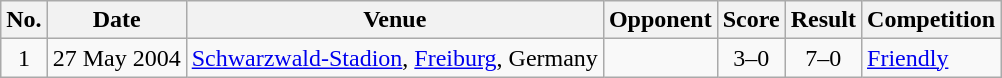<table class="wikitable sortable">
<tr>
<th scope="col">No.</th>
<th scope="col">Date</th>
<th scope="col">Venue</th>
<th scope="col">Opponent</th>
<th scope="col">Score</th>
<th scope="col">Result</th>
<th scope="col">Competition</th>
</tr>
<tr>
<td align="center">1</td>
<td>27 May 2004</td>
<td><a href='#'>Schwarzwald-Stadion</a>, <a href='#'>Freiburg</a>, Germany</td>
<td></td>
<td align="center">3–0</td>
<td align="center">7–0</td>
<td><a href='#'>Friendly</a></td>
</tr>
</table>
